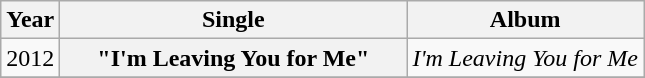<table class="wikitable plainrowheaders">
<tr>
<th>Year</th>
<th style="width:14em;">Single</th>
<th>Album</th>
</tr>
<tr>
<td>2012</td>
<th scope="row">"I'm Leaving You for Me"</th>
<td><em>I'm Leaving You for Me</em></td>
</tr>
<tr>
</tr>
</table>
